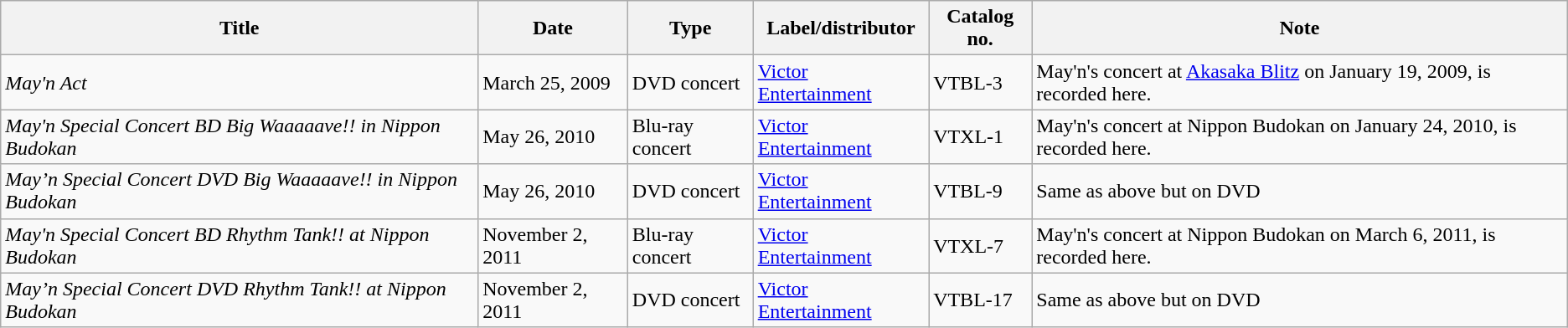<table class="wikitable">
<tr>
<th>Title</th>
<th>Date</th>
<th>Type</th>
<th>Label/distributor</th>
<th>Catalog no.</th>
<th>Note</th>
</tr>
<tr>
<td><em>May'n Act</em></td>
<td>March 25, 2009</td>
<td>DVD concert</td>
<td><a href='#'>Victor Entertainment</a></td>
<td>VTBL-3</td>
<td>May'n's concert at <a href='#'>Akasaka Blitz</a> on January 19, 2009, is recorded here.</td>
</tr>
<tr>
<td><em>May'n Special Concert BD Big Waaaaave!! in Nippon Budokan</em></td>
<td>May 26, 2010</td>
<td>Blu-ray concert</td>
<td><a href='#'>Victor Entertainment</a></td>
<td>VTXL-1</td>
<td>May'n's concert at Nippon Budokan on January 24, 2010, is recorded here.</td>
</tr>
<tr>
<td><em>May’n Special Concert DVD Big Waaaaave!! in Nippon Budokan</em></td>
<td>May 26, 2010</td>
<td>DVD concert</td>
<td><a href='#'>Victor Entertainment</a></td>
<td>VTBL-9</td>
<td>Same as above but on DVD</td>
</tr>
<tr>
<td><em>May'n Special Concert BD Rhythm Tank!! at Nippon Budokan</em></td>
<td>November 2, 2011</td>
<td>Blu-ray concert</td>
<td><a href='#'>Victor Entertainment</a></td>
<td>VTXL-7</td>
<td>May'n's concert at Nippon Budokan on March 6, 2011, is recorded here.</td>
</tr>
<tr>
<td><em>May’n Special Concert DVD Rhythm Tank!! at Nippon Budokan</em></td>
<td>November 2, 2011</td>
<td>DVD concert</td>
<td><a href='#'>Victor Entertainment</a></td>
<td>VTBL-17</td>
<td>Same as above but on DVD</td>
</tr>
</table>
